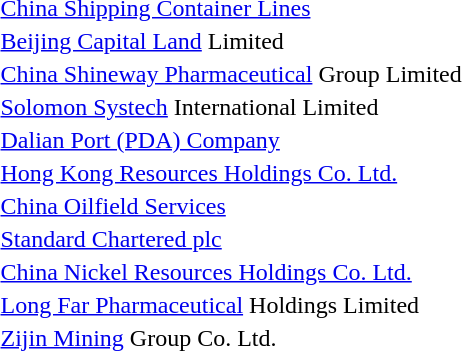<table>
<tr>
<td> <a href='#'>China Shipping Container Lines</a></td>
</tr>
<tr>
<td> <a href='#'>Beijing Capital Land</a> Limited</td>
</tr>
<tr>
<td> <a href='#'>China Shineway Pharmaceutical</a> Group Limited</td>
</tr>
<tr>
<td> <a href='#'>Solomon Systech</a> International Limited</td>
</tr>
<tr>
<td> <a href='#'>Dalian Port (PDA) Company</a></td>
</tr>
<tr>
<td> <a href='#'>Hong Kong Resources Holdings Co. Ltd.</a></td>
</tr>
<tr>
<td> <a href='#'>China Oilfield Services</a></td>
</tr>
<tr>
<td> <a href='#'>Standard Chartered plc</a></td>
</tr>
<tr>
<td> <a href='#'>China Nickel Resources Holdings Co. Ltd.</a></td>
</tr>
<tr>
<td> <a href='#'>Long Far Pharmaceutical</a> Holdings Limited</td>
</tr>
<tr>
<td> <a href='#'>Zijin Mining</a> Group Co. Ltd.</td>
</tr>
<tr>
</tr>
</table>
